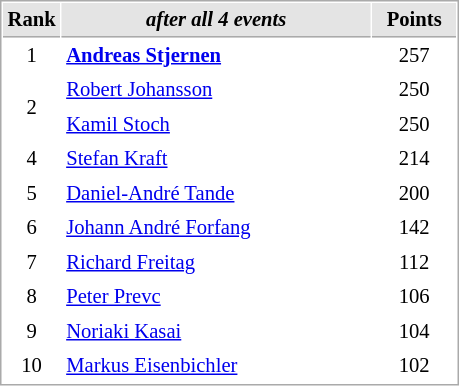<table cellspacing="1" cellpadding="3" style="border:1px solid #AAAAAA;font-size:86%">
<tr style="background-color: #E4E4E4;">
<th style="border-bottom:1px solid #AAAAAA; width: 10px;">Rank</th>
<th style="border-bottom:1px solid #AAAAAA; width: 200px;"><em>after all 4 events</em></th>
<th style="border-bottom:1px solid #AAAAAA; width: 50px;">Points</th>
</tr>
<tr>
<td align=center>1</td>
<td><strong> <a href='#'>Andreas Stjernen</a></strong></td>
<td align=center>257</td>
</tr>
<tr>
<td rowspan=2 align=center>2</td>
<td align="left"> <a href='#'>Robert Johansson</a></td>
<td align=center>250</td>
</tr>
<tr>
<td align="left"> <a href='#'>Kamil Stoch</a></td>
<td align=center>250</td>
</tr>
<tr>
<td align=center>4</td>
<td> <a href='#'>Stefan Kraft</a></td>
<td align=center>214</td>
</tr>
<tr>
<td align=center>5</td>
<td> <a href='#'>Daniel-André Tande</a></td>
<td align=center>200</td>
</tr>
<tr>
<td align=center>6</td>
<td> <a href='#'>Johann André Forfang</a></td>
<td align=center>142</td>
</tr>
<tr>
<td align=center>7</td>
<td> <a href='#'>Richard Freitag</a></td>
<td align=center>112</td>
</tr>
<tr>
<td align=center>8</td>
<td> <a href='#'>Peter Prevc</a></td>
<td align=center>106</td>
</tr>
<tr>
<td align=center>9</td>
<td> <a href='#'>Noriaki Kasai</a></td>
<td align=center>104</td>
</tr>
<tr>
<td align=center>10</td>
<td> <a href='#'>Markus Eisenbichler</a></td>
<td align=center>102</td>
</tr>
</table>
